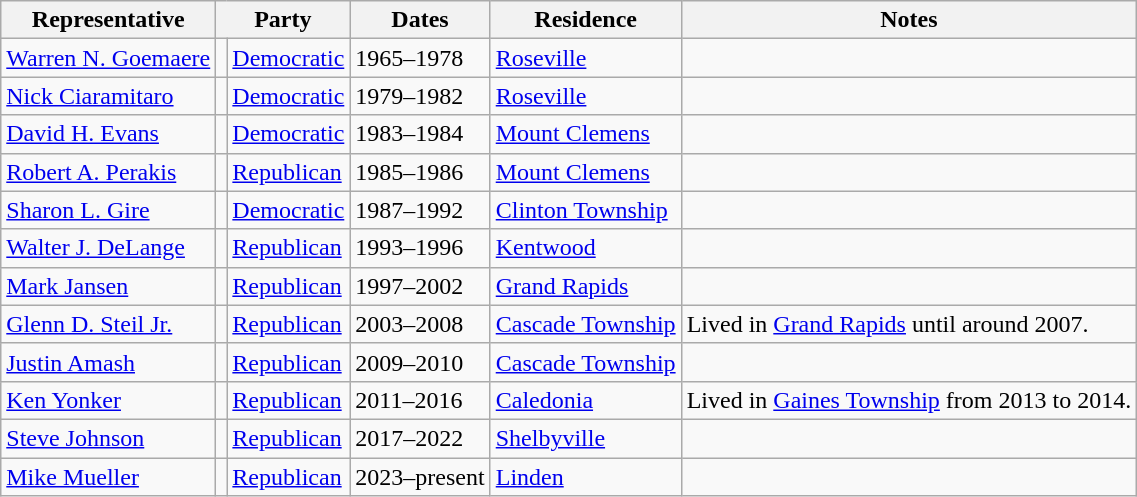<table class=wikitable>
<tr valign=bottom>
<th>Representative</th>
<th colspan="2">Party</th>
<th>Dates</th>
<th>Residence</th>
<th>Notes</th>
</tr>
<tr>
<td><a href='#'>Warren N. Goemaere</a></td>
<td bgcolor=></td>
<td><a href='#'>Democratic</a></td>
<td>1965–1978</td>
<td><a href='#'>Roseville</a></td>
<td></td>
</tr>
<tr>
<td><a href='#'>Nick Ciaramitaro</a></td>
<td bgcolor=></td>
<td><a href='#'>Democratic</a></td>
<td>1979–1982</td>
<td><a href='#'>Roseville</a></td>
<td></td>
</tr>
<tr>
<td><a href='#'>David H. Evans</a></td>
<td bgcolor=></td>
<td><a href='#'>Democratic</a></td>
<td>1983–1984</td>
<td><a href='#'>Mount Clemens</a></td>
<td></td>
</tr>
<tr>
<td><a href='#'>Robert A. Perakis</a></td>
<td bgcolor=></td>
<td><a href='#'>Republican</a></td>
<td>1985–1986</td>
<td><a href='#'>Mount Clemens</a></td>
<td></td>
</tr>
<tr>
<td><a href='#'>Sharon L. Gire</a></td>
<td bgcolor=></td>
<td><a href='#'>Democratic</a></td>
<td>1987–1992</td>
<td><a href='#'>Clinton Township</a></td>
<td></td>
</tr>
<tr>
<td><a href='#'>Walter J. DeLange</a></td>
<td bgcolor=></td>
<td><a href='#'>Republican</a></td>
<td>1993–1996</td>
<td><a href='#'>Kentwood</a></td>
<td></td>
</tr>
<tr>
<td><a href='#'>Mark Jansen</a></td>
<td bgcolor=></td>
<td><a href='#'>Republican</a></td>
<td>1997–2002</td>
<td><a href='#'>Grand Rapids</a></td>
<td></td>
</tr>
<tr>
<td><a href='#'>Glenn D. Steil Jr.</a></td>
<td bgcolor=></td>
<td><a href='#'>Republican</a></td>
<td>2003–2008</td>
<td><a href='#'>Cascade Township</a></td>
<td>Lived in <a href='#'>Grand Rapids</a> until around 2007.</td>
</tr>
<tr>
<td><a href='#'>Justin Amash</a></td>
<td bgcolor=></td>
<td><a href='#'>Republican</a></td>
<td>2009–2010</td>
<td><a href='#'>Cascade Township</a></td>
<td></td>
</tr>
<tr>
<td><a href='#'>Ken Yonker</a></td>
<td bgcolor=></td>
<td><a href='#'>Republican</a></td>
<td>2011–2016</td>
<td><a href='#'>Caledonia</a></td>
<td>Lived in <a href='#'>Gaines Township</a> from 2013 to 2014.</td>
</tr>
<tr>
<td><a href='#'>Steve Johnson</a></td>
<td bgcolor=></td>
<td><a href='#'>Republican</a></td>
<td>2017–2022</td>
<td><a href='#'>Shelbyville</a></td>
<td></td>
</tr>
<tr>
<td><a href='#'>Mike Mueller</a></td>
<td bgcolor=></td>
<td><a href='#'>Republican</a></td>
<td>2023–present</td>
<td><a href='#'>Linden</a></td>
<td></td>
</tr>
</table>
